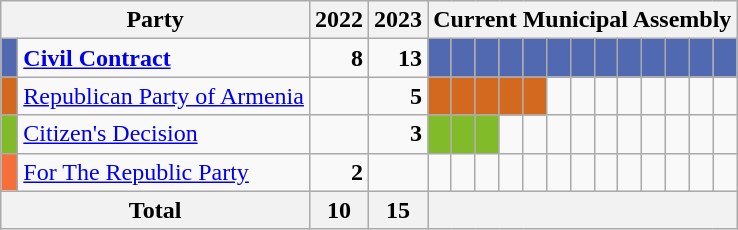<table class="wikitable">
<tr>
<th colspan="2">Party</th>
<th>2022</th>
<th>2023</th>
<th colspan="13">Current Municipal Assembly</th>
</tr>
<tr>
<td style="background-color: #5169B1"> </td>
<td><a href='#'><strong>Civil Contract</strong></a></td>
<td style="text-align: right"><strong>8</strong></td>
<td style="text-align: right"><strong>13</strong></td>
<td style="background-color: #5169B1"> </td>
<td style="background-color: #5169B1"> </td>
<td style="background-color: #5169B1"> </td>
<td style="background-color: #5169B1"> </td>
<td style="background-color: #5169B1"> </td>
<td style="background-color: #5169B1"> </td>
<td style="background-color: #5169B1"> </td>
<td style="background-color: #5169B1"> </td>
<td style="background-color: #5169B1"> </td>
<td style="background-color: #5169B1"> </td>
<td style="background-color: #5169B1"> </td>
<td style="background-color: #5169B1"> </td>
<td style="background-color: #5169B1"> </td>
</tr>
<tr>
<td style="background-color: #D2691E"> </td>
<td><a href='#'>Republican Party of Armenia</a></td>
<td></td>
<td style="text-align: right"><strong>5</strong></td>
<td style="background-color: #D2691E"> </td>
<td style="background-color: #D2691E"> </td>
<td style="background-color: #D2691E"> </td>
<td style="background-color: #D2691E"> </td>
<td style="background-color: #D2691E"> </td>
<td></td>
<td></td>
<td></td>
<td></td>
<td></td>
<td></td>
<td></td>
<td></td>
</tr>
<tr>
<td style="background-color: #82BB29"> </td>
<td><a href='#'>Citizen's Decision</a></td>
<td></td>
<td style="text-align: right"><strong>3</strong></td>
<td style="background-color: #82BB29"> </td>
<td style="background-color: #82BB29"> </td>
<td style="background-color: #82BB29"> </td>
<td></td>
<td></td>
<td></td>
<td></td>
<td></td>
<td></td>
<td></td>
<td></td>
<td></td>
<td></td>
</tr>
<tr>
<td style="background-color: #F56F3A"> </td>
<td><a href='#'>For The Republic Party</a></td>
<td style="text-align: right"><strong>2</strong></td>
<td></td>
<td></td>
<td></td>
<td></td>
<td></td>
<td></td>
<td></td>
<td></td>
<td></td>
<td></td>
<td></td>
<td></td>
<td></td>
<td></td>
</tr>
<tr>
<th colspan="2">Total</th>
<th>10</th>
<th>15</th>
<th colspan="13"></th>
</tr>
</table>
